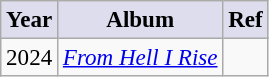<table class="wikitable" style="font-size:96%; text-align:center; margin: 6px;">
<tr>
<th style="background:#dde;">Year</th>
<th style="background:#dde;">Album</th>
<th style="background:#dde;">Ref</th>
</tr>
<tr>
<td>2024</td>
<td><em><a href='#'>From Hell I Rise</a></em></td>
<td></td>
</tr>
</table>
